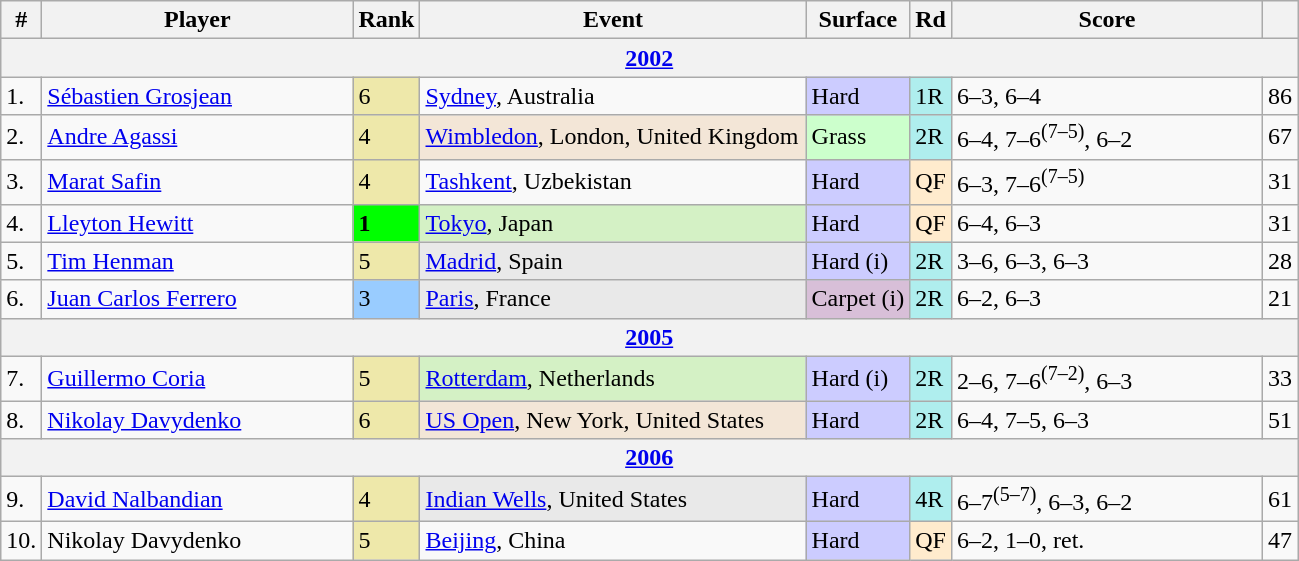<table class="wikitable sortable">
<tr>
<th>#</th>
<th width=200>Player</th>
<th>Rank</th>
<th width=250>Event</th>
<th>Surface</th>
<th>Rd</th>
<th width=200>Score</th>
<th></th>
</tr>
<tr>
<th colspan=8><a href='#'>2002</a></th>
</tr>
<tr>
<td>1.</td>
<td> <a href='#'>Sébastien Grosjean</a></td>
<td bgcolor=EEE8AA>6</td>
<td><a href='#'>Sydney</a>, Australia</td>
<td bgcolor=CCCCFF>Hard</td>
<td bgcolor=afeeee>1R</td>
<td>6–3, 6–4</td>
<td>86</td>
</tr>
<tr>
<td>2.</td>
<td> <a href='#'>Andre Agassi</a></td>
<td bgcolor=EEE8AA>4</td>
<td bgcolor=f3e6d7><a href='#'>Wimbledon</a>, London, United Kingdom</td>
<td bgcolor=#cfc>Grass</td>
<td bgcolor=afeeee>2R</td>
<td>6–4, 7–6<sup>(7–5)</sup>, 6–2</td>
<td>67</td>
</tr>
<tr>
<td>3.</td>
<td> <a href='#'>Marat Safin</a></td>
<td bgcolor=EEE8AA>4</td>
<td><a href='#'>Tashkent</a>, Uzbekistan</td>
<td bgcolor=CCCCFF>Hard</td>
<td bgcolor=ffebcd>QF</td>
<td>6–3, 7–6<sup>(7–5)</sup></td>
<td>31</td>
</tr>
<tr>
<td>4.</td>
<td> <a href='#'>Lleyton Hewitt</a></td>
<td bgcolor=lime><strong>1</strong></td>
<td bgcolor=d4f1c5><a href='#'>Tokyo</a>, Japan</td>
<td bgcolor=CCCCFF>Hard</td>
<td bgcolor=ffebcd>QF</td>
<td>6–4, 6–3</td>
<td>31</td>
</tr>
<tr>
<td>5.</td>
<td> <a href='#'>Tim Henman</a></td>
<td bgcolor=EEE8AA>5</td>
<td bgcolor=e9e9e9><a href='#'>Madrid</a>, Spain</td>
<td bgcolor=CCCCFF>Hard (i)</td>
<td bgcolor=afeeee>2R</td>
<td>3–6, 6–3, 6–3</td>
<td>28</td>
</tr>
<tr>
<td>6.</td>
<td> <a href='#'>Juan Carlos Ferrero</a></td>
<td bgcolor=99ccff>3</td>
<td bgcolor=e9e9e9><a href='#'>Paris</a>, France</td>
<td bgcolor=thistle>Carpet (i)</td>
<td bgcolor=afeeee>2R</td>
<td>6–2, 6–3</td>
<td>21</td>
</tr>
<tr>
<th colspan=8><a href='#'>2005</a></th>
</tr>
<tr>
<td>7.</td>
<td> <a href='#'>Guillermo Coria</a></td>
<td bgcolor=EEE8AA>5</td>
<td bgcolor=d4f1c5><a href='#'>Rotterdam</a>, Netherlands</td>
<td bgcolor=CCCCFF>Hard (i)</td>
<td bgcolor=afeeee>2R</td>
<td>2–6, 7–6<sup>(7–2)</sup>, 6–3</td>
<td>33</td>
</tr>
<tr>
<td>8.</td>
<td> <a href='#'>Nikolay Davydenko</a></td>
<td bgcolor=EEE8AA>6</td>
<td bgcolor=f3e6d7><a href='#'>US Open</a>, New York, United States</td>
<td bgcolor=CCCCFF>Hard</td>
<td bgcolor=afeeee>2R</td>
<td>6–4, 7–5, 6–3</td>
<td>51</td>
</tr>
<tr>
<th colspan=8><a href='#'>2006</a></th>
</tr>
<tr>
<td>9.</td>
<td> <a href='#'>David Nalbandian</a></td>
<td bgcolor=EEE8AA>4</td>
<td bgcolor=e9e9e9><a href='#'>Indian Wells</a>, United States</td>
<td bgcolor=CCCCFF>Hard</td>
<td bgcolor=afeeee>4R</td>
<td>6–7<sup>(5–7)</sup>, 6–3, 6–2</td>
<td>61</td>
</tr>
<tr>
<td>10.</td>
<td> Nikolay Davydenko</td>
<td bgcolor=EEE8AA>5</td>
<td><a href='#'>Beijing</a>, China</td>
<td bgcolor=CCCCFF>Hard</td>
<td bgcolor=ffebcd>QF</td>
<td>6–2, 1–0, ret.</td>
<td>47</td>
</tr>
</table>
